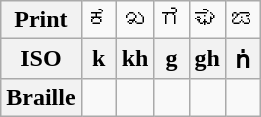<table class="wikitable Unicode" style="text-align:center;">
<tr>
<th>Print</th>
<td>ಕ</td>
<td>ಖ</td>
<td>ಗ</td>
<td>ಘ</td>
<td>ಙ</td>
</tr>
<tr>
<th>ISO</th>
<th>k</th>
<th>kh</th>
<th>g</th>
<th>gh</th>
<th>ṅ</th>
</tr>
<tr>
<th>Braille</th>
<td></td>
<td></td>
<td></td>
<td></td>
<td></td>
</tr>
</table>
